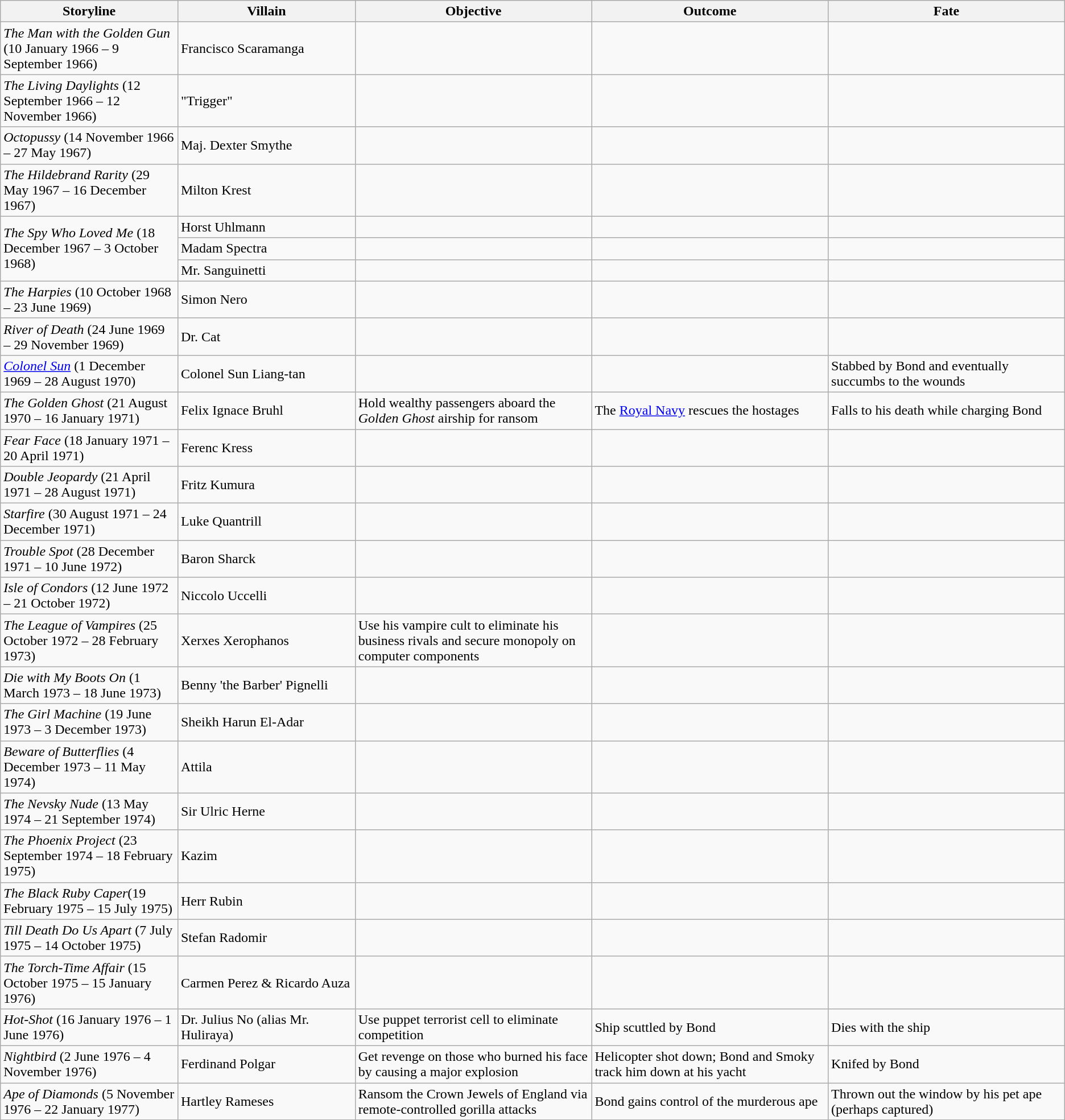<table class="wikitable">
<tr>
<th style="width: 16.5%">Storyline</th>
<th style="width: 16.5%">Villain</th>
<th style="width: 22%">Objective</th>
<th style="width: 22%">Outcome</th>
<th style="width: 22%">Fate</th>
</tr>
<tr>
<td><em>The Man with the Golden Gun</em> (10 January 1966 – 9 September 1966)</td>
<td>Francisco Scaramanga</td>
<td></td>
<td></td>
<td></td>
</tr>
<tr>
<td><em>The Living Daylights</em> (12 September 1966 – 12 November 1966)</td>
<td>"Trigger"</td>
<td></td>
<td></td>
<td></td>
</tr>
<tr>
<td><em>Octopussy</em> (14 November 1966 – 27 May 1967)</td>
<td>Maj. Dexter Smythe</td>
<td></td>
<td></td>
<td></td>
</tr>
<tr>
<td><em>The Hildebrand Rarity</em> (29 May 1967 – 16 December 1967)</td>
<td>Milton Krest</td>
<td></td>
<td></td>
<td></td>
</tr>
<tr>
<td rowspan="3"><em>The Spy Who Loved Me</em> (18 December 1967 – 3 October 1968)</td>
<td>Horst Uhlmann</td>
<td></td>
<td></td>
<td></td>
</tr>
<tr>
<td>Madam Spectra</td>
<td></td>
<td></td>
<td></td>
</tr>
<tr>
<td>Mr. Sanguinetti</td>
<td></td>
<td></td>
<td></td>
</tr>
<tr>
<td><em>The Harpies</em> (10 October 1968 – 23 June 1969)</td>
<td>Simon Nero</td>
<td></td>
<td></td>
<td></td>
</tr>
<tr>
<td><em>River of Death</em> (24 June 1969 – 29 November 1969)</td>
<td>Dr. Cat</td>
<td></td>
<td></td>
<td></td>
</tr>
<tr>
<td><em><a href='#'>Colonel Sun</a></em> (1 December 1969 – 28 August 1970)</td>
<td>Colonel Sun Liang-tan</td>
<td></td>
<td></td>
<td>Stabbed by Bond and eventually succumbs to the wounds</td>
</tr>
<tr>
<td><em>The Golden Ghost</em> (21 August 1970 – 16 January 1971)</td>
<td>Felix Ignace Bruhl</td>
<td>Hold wealthy passengers aboard the <em>Golden Ghost</em> airship for ransom</td>
<td>The <a href='#'>Royal Navy</a> rescues the hostages</td>
<td>Falls to his death while charging Bond</td>
</tr>
<tr>
<td><em>Fear Face</em> (18 January 1971 – 20 April 1971)</td>
<td>Ferenc Kress</td>
<td></td>
<td></td>
<td></td>
</tr>
<tr>
<td><em>Double Jeopardy</em> (21 April 1971 – 28 August 1971)</td>
<td>Fritz Kumura</td>
<td></td>
<td></td>
<td></td>
</tr>
<tr>
<td><em>Starfire</em> (30 August 1971 – 24 December 1971)</td>
<td>Luke Quantrill</td>
<td></td>
<td></td>
<td></td>
</tr>
<tr>
<td><em>Trouble Spot</em> (28 December 1971 – 10 June 1972)</td>
<td>Baron Sharck</td>
<td></td>
<td></td>
<td></td>
</tr>
<tr>
<td><em>Isle of Condors</em> (12 June 1972 – 21 October 1972)</td>
<td>Niccolo Uccelli</td>
<td></td>
<td></td>
<td></td>
</tr>
<tr>
<td><em>The League of Vampires</em> (25 October 1972 – 28 February 1973)</td>
<td>Xerxes Xerophanos</td>
<td>Use his vampire cult to eliminate his business rivals and secure monopoly on computer components</td>
<td></td>
<td></td>
</tr>
<tr>
<td><em>Die with My Boots On</em> (1 March 1973 – 18 June 1973)</td>
<td>Benny 'the Barber' Pignelli</td>
<td></td>
<td></td>
<td></td>
</tr>
<tr>
<td><em>The Girl Machine</em> (19 June 1973 – 3 December 1973)</td>
<td>Sheikh Harun El-Adar</td>
<td></td>
<td></td>
<td></td>
</tr>
<tr>
<td><em>Beware of Butterflies</em> (4 December 1973 – 11 May 1974)</td>
<td>Attila</td>
<td></td>
<td></td>
<td></td>
</tr>
<tr>
<td><em>The Nevsky Nude</em> (13 May 1974 – 21 September 1974)</td>
<td>Sir Ulric Herne</td>
<td></td>
<td></td>
<td></td>
</tr>
<tr>
<td><em>The Phoenix Project</em> (23 September 1974 – 18 February 1975)</td>
<td>Kazim</td>
<td></td>
<td></td>
<td></td>
</tr>
<tr>
<td><em>The Black Ruby Caper</em>(19 February 1975 – 15 July 1975)</td>
<td>Herr Rubin</td>
<td></td>
<td></td>
<td></td>
</tr>
<tr>
<td><em>Till Death Do Us Apart</em> (7 July 1975 – 14 October 1975)</td>
<td>Stefan Radomir</td>
<td></td>
<td></td>
<td></td>
</tr>
<tr>
<td><em>The Torch-Time Affair</em> (15 October 1975 – 15 January 1976)</td>
<td>Carmen Perez & Ricardo Auza</td>
<td></td>
<td></td>
<td></td>
</tr>
<tr>
<td><em>Hot-Shot</em> (16 January 1976 – 1 June 1976)</td>
<td>Dr. Julius No (alias Mr. Huliraya)</td>
<td>Use puppet terrorist cell to eliminate competition</td>
<td>Ship scuttled by Bond</td>
<td>Dies with the ship</td>
</tr>
<tr>
<td><em>Nightbird</em> (2 June 1976 – 4 November 1976)</td>
<td>Ferdinand Polgar</td>
<td>Get revenge on those who burned his face by causing a major explosion</td>
<td>Helicopter shot down; Bond and Smoky track him down at his yacht</td>
<td>Knifed by Bond</td>
</tr>
<tr>
<td><em>Ape of Diamonds</em> (5 November 1976 – 22 January 1977)</td>
<td>Hartley Rameses</td>
<td>Ransom the Crown Jewels of England via remote-controlled gorilla attacks</td>
<td>Bond gains control of the murderous ape</td>
<td>Thrown out the window by his pet ape (perhaps captured)</td>
</tr>
</table>
